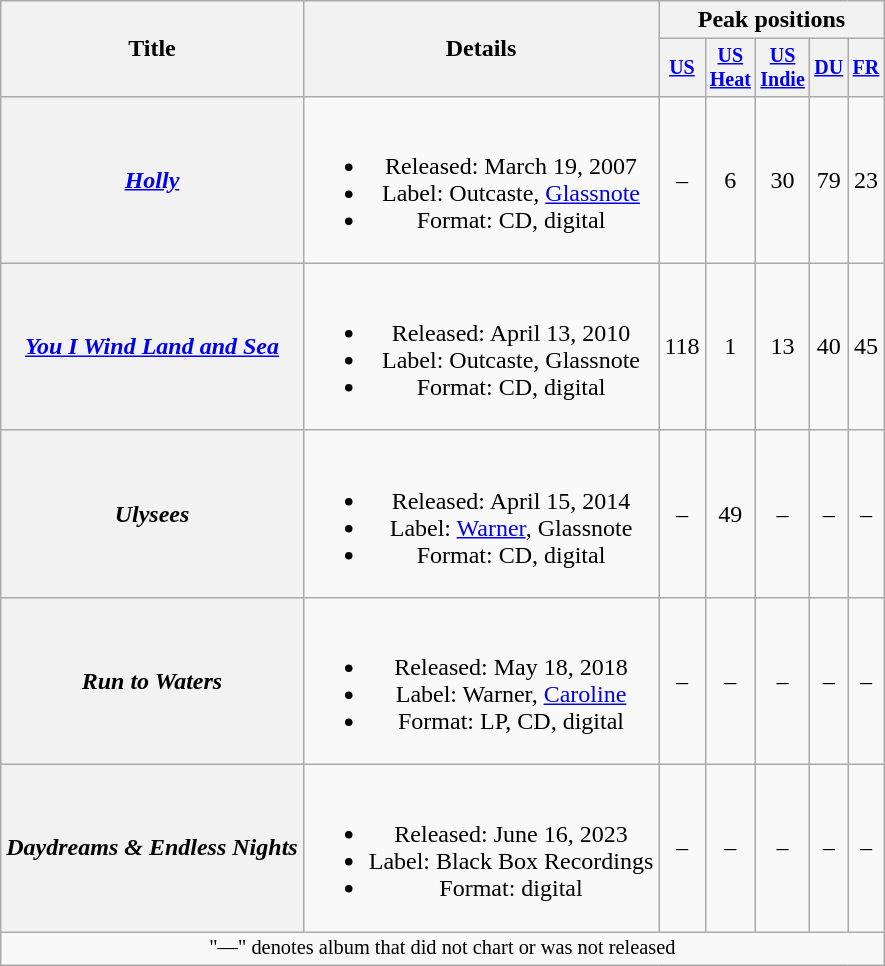<table class="wikitable" style="text-align:center;">
<tr>
<th rowspan="2">Title</th>
<th rowspan="2">Details</th>
<th colspan="5">Peak positions</th>
</tr>
<tr style="font-size:smaller;">
<th style="width:8px;"><a href='#'>US</a></th>
<th style="width:8px;"><a href='#'>US<br>Heat</a></th>
<th style="width:8px;"><a href='#'>US<br>Indie</a></th>
<th style="width:8px;"><a href='#'>DU</a></th>
<th style="width:8px;"><a href='#'>FR</a></th>
</tr>
<tr>
<th scope="row"><em><a href='#'>Holly</a></em></th>
<td><br><ul><li>Released: March 19, 2007</li><li>Label: Outcaste, <a href='#'>Glassnote</a></li><li>Format: CD, digital</li></ul></td>
<td>–</td>
<td>6</td>
<td>30</td>
<td>79</td>
<td>23</td>
</tr>
<tr>
<th scope="row"><em><a href='#'>You I Wind Land and Sea</a></em></th>
<td><br><ul><li>Released: April 13, 2010</li><li>Label: Outcaste, Glassnote</li><li>Format: CD, digital</li></ul></td>
<td>118</td>
<td>1</td>
<td>13</td>
<td>40</td>
<td>45</td>
</tr>
<tr>
<th scope="row"><em>Ulysees</em></th>
<td><br><ul><li>Released: April 15, 2014</li><li>Label: <a href='#'>Warner</a>, Glassnote</li><li>Format: CD, digital</li></ul></td>
<td>–</td>
<td>49</td>
<td>–</td>
<td>–</td>
<td>–</td>
</tr>
<tr>
<th scope="row"><em>Run to Waters</em></th>
<td><br><ul><li>Released: May 18, 2018</li><li>Label: Warner, <a href='#'>Caroline</a></li><li>Format: LP, CD, digital</li></ul></td>
<td>–</td>
<td>–</td>
<td>–</td>
<td>–</td>
<td>–</td>
</tr>
<tr>
<th scope="row"><em>Daydreams & Endless Nights</em></th>
<td><br><ul><li>Released: June 16, 2023</li><li>Label: Black Box Recordings</li><li>Format: digital</li></ul></td>
<td>–</td>
<td>–</td>
<td>–</td>
<td>–</td>
<td>–</td>
</tr>
<tr>
<td colspan="7" style="font-size:85%;">"—" denotes album that did not chart or was not released</td>
</tr>
</table>
